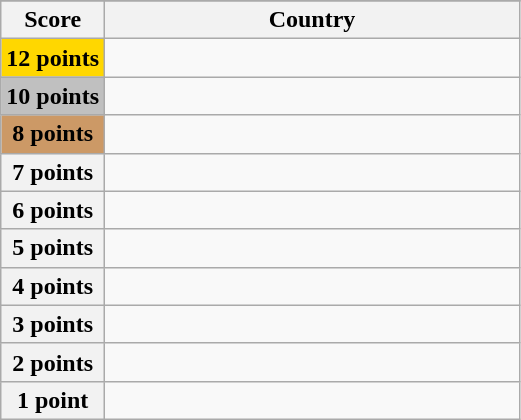<table class="wikitable">
<tr>
</tr>
<tr>
<th scope="col" width="20%">Score</th>
<th scope="col">Country</th>
</tr>
<tr>
<th scope="row" style="background:gold">12 points</th>
<td></td>
</tr>
<tr>
<th scope="row" style="background:silver">10 points</th>
<td></td>
</tr>
<tr>
<th scope="row" style="background:#CC9966">8 points</th>
<td></td>
</tr>
<tr>
<th scope="row">7 points</th>
<td></td>
</tr>
<tr>
<th scope="row">6 points</th>
<td></td>
</tr>
<tr>
<th scope="row">5 points</th>
<td></td>
</tr>
<tr>
<th scope="row">4 points</th>
<td></td>
</tr>
<tr>
<th scope="row">3 points</th>
<td></td>
</tr>
<tr>
<th scope="row">2 points</th>
<td></td>
</tr>
<tr>
<th scope="row">1 point</th>
<td></td>
</tr>
</table>
